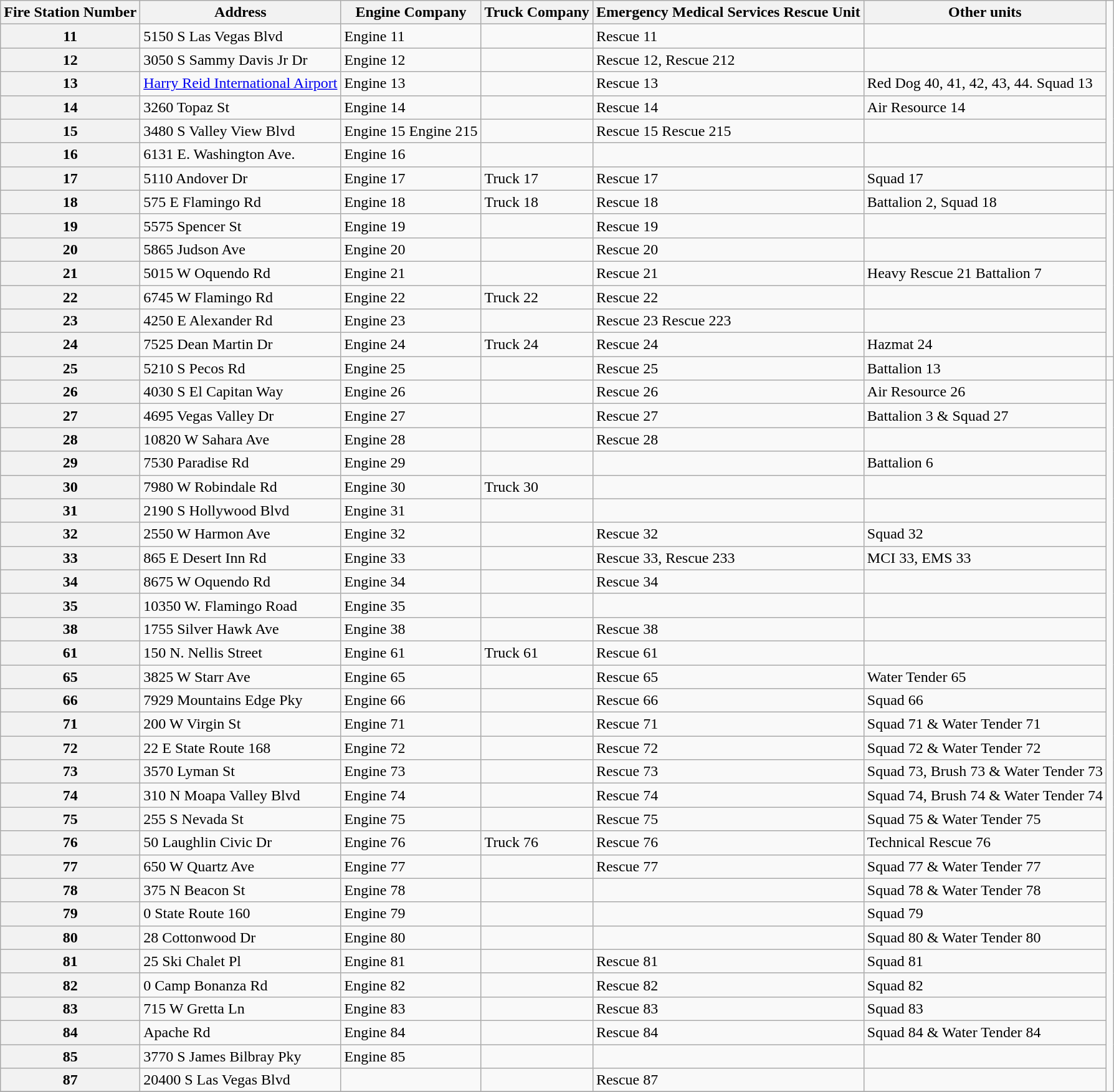<table class=wikitable>
<tr>
<th>Fire Station Number</th>
<th>Address</th>
<th>Engine Company</th>
<th>Truck Company</th>
<th>Emergency Medical Services Rescue Unit</th>
<th>Other units</th>
</tr>
<tr>
<th>11</th>
<td>5150 S Las Vegas Blvd</td>
<td>Engine 11</td>
<td></td>
<td>Rescue 11</td>
<td></td>
</tr>
<tr>
<th>12</th>
<td>3050 S Sammy Davis Jr Dr</td>
<td>Engine 12</td>
<td></td>
<td>Rescue 12, Rescue 212</td>
<td></td>
</tr>
<tr>
<th>13</th>
<td><a href='#'>Harry Reid International Airport</a></td>
<td>Engine 13</td>
<td></td>
<td>Rescue 13</td>
<td>Red Dog 40, 41, 42, 43, 44. Squad 13</td>
</tr>
<tr>
<th>14</th>
<td>3260 Topaz St</td>
<td>Engine 14</td>
<td></td>
<td>Rescue 14</td>
<td>Air Resource 14</td>
</tr>
<tr>
<th>15</th>
<td>3480 S Valley View Blvd</td>
<td>Engine 15 Engine 215</td>
<td></td>
<td>Rescue 15 Rescue 215</td>
<td></td>
</tr>
<tr>
<th>16</th>
<td>6131 E. Washington Ave.</td>
<td>Engine 16</td>
<td></td>
<td></td>
<td></td>
</tr>
<tr>
<th>17</th>
<td>5110 Andover Dr</td>
<td>Engine 17</td>
<td>Truck 17</td>
<td>Rescue 17</td>
<td>Squad 17</td>
<td></td>
</tr>
<tr>
<th>18</th>
<td>575 E Flamingo Rd</td>
<td>Engine 18</td>
<td>Truck 18</td>
<td>Rescue 18</td>
<td>Battalion 2, Squad 18</td>
</tr>
<tr>
<th>19</th>
<td>5575 Spencer St</td>
<td>Engine 19</td>
<td></td>
<td>Rescue 19</td>
<td></td>
</tr>
<tr>
<th>20</th>
<td>5865 Judson Ave</td>
<td>Engine 20</td>
<td></td>
<td>Rescue 20</td>
<td></td>
</tr>
<tr>
<th>21</th>
<td>5015 W Oquendo Rd</td>
<td>Engine 21</td>
<td></td>
<td>Rescue 21</td>
<td>Heavy Rescue 21 Battalion 7</td>
</tr>
<tr>
<th>22</th>
<td>6745 W Flamingo Rd</td>
<td>Engine 22</td>
<td>Truck 22</td>
<td>Rescue 22</td>
<td></td>
</tr>
<tr>
<th>23</th>
<td>4250 E Alexander Rd</td>
<td>Engine 23</td>
<td></td>
<td>Rescue 23 Rescue 223</td>
<td></td>
</tr>
<tr>
<th>24</th>
<td>7525 Dean Martin Dr</td>
<td>Engine 24</td>
<td>Truck 24</td>
<td>Rescue 24</td>
<td>Hazmat 24</td>
</tr>
<tr>
<th>25</th>
<td>5210 S Pecos Rd</td>
<td>Engine 25</td>
<td></td>
<td>Rescue 25</td>
<td>Battalion 13</td>
<td></td>
</tr>
<tr>
<th>26</th>
<td>4030 S El Capitan Way</td>
<td>Engine 26</td>
<td></td>
<td>Rescue 26</td>
<td>Air Resource 26</td>
</tr>
<tr>
<th>27</th>
<td>4695 Vegas Valley Dr</td>
<td>Engine 27</td>
<td></td>
<td>Rescue 27</td>
<td>Battalion 3 & Squad 27</td>
</tr>
<tr>
<th>28</th>
<td>10820 W Sahara Ave</td>
<td>Engine 28</td>
<td></td>
<td>Rescue 28</td>
<td></td>
</tr>
<tr>
<th>29</th>
<td>7530 Paradise Rd</td>
<td>Engine 29</td>
<td></td>
<td></td>
<td>Battalion 6</td>
</tr>
<tr>
<th>30</th>
<td>7980 W Robindale Rd</td>
<td>Engine 30</td>
<td>Truck 30</td>
<td></td>
<td></td>
</tr>
<tr>
<th>31</th>
<td>2190 S Hollywood Blvd</td>
<td>Engine 31</td>
<td></td>
<td></td>
<td></td>
</tr>
<tr>
<th>32</th>
<td>2550 W Harmon Ave</td>
<td>Engine 32</td>
<td></td>
<td>Rescue 32</td>
<td>Squad 32</td>
</tr>
<tr>
<th>33</th>
<td>865 E Desert Inn Rd</td>
<td>Engine 33</td>
<td></td>
<td>Rescue 33, Rescue 233</td>
<td>MCI 33, EMS 33</td>
</tr>
<tr>
<th>34</th>
<td>8675 W Oquendo Rd</td>
<td>Engine 34</td>
<td></td>
<td>Rescue 34</td>
<td></td>
</tr>
<tr>
<th>35</th>
<td>10350 W. Flamingo Road</td>
<td>Engine 35</td>
<td></td>
<td></td>
<td></td>
</tr>
<tr>
<th>38</th>
<td>1755 Silver Hawk Ave</td>
<td>Engine 38</td>
<td></td>
<td>Rescue 38</td>
<td></td>
</tr>
<tr>
<th>61</th>
<td>150 N. Nellis Street</td>
<td>Engine 61</td>
<td>Truck 61</td>
<td>Rescue 61</td>
<td></td>
</tr>
<tr>
<th>65</th>
<td>3825 W Starr Ave</td>
<td>Engine 65</td>
<td></td>
<td>Rescue 65</td>
<td>Water Tender 65</td>
</tr>
<tr>
<th>66</th>
<td>7929 Mountains Edge Pky</td>
<td>Engine 66</td>
<td></td>
<td>Rescue 66</td>
<td>Squad 66</td>
</tr>
<tr>
<th>71</th>
<td>200 W Virgin St</td>
<td>Engine 71</td>
<td></td>
<td>Rescue 71</td>
<td>Squad 71 & Water Tender 71</td>
</tr>
<tr>
<th>72</th>
<td>22 E State Route 168</td>
<td>Engine 72</td>
<td></td>
<td>Rescue 72</td>
<td>Squad 72 & Water Tender 72</td>
</tr>
<tr>
<th>73</th>
<td>3570 Lyman St</td>
<td>Engine 73</td>
<td></td>
<td>Rescue 73</td>
<td>Squad 73, Brush 73 & Water Tender 73</td>
</tr>
<tr>
<th>74</th>
<td>310 N Moapa Valley Blvd</td>
<td>Engine 74</td>
<td></td>
<td>Rescue 74</td>
<td>Squad 74, Brush 74 & Water Tender 74</td>
</tr>
<tr>
<th>75</th>
<td>255 S Nevada St</td>
<td>Engine 75</td>
<td></td>
<td>Rescue 75</td>
<td>Squad 75 & Water Tender 75</td>
</tr>
<tr>
<th>76</th>
<td>50 Laughlin Civic Dr</td>
<td>Engine 76</td>
<td>Truck 76</td>
<td>Rescue 76</td>
<td>Technical Rescue 76</td>
</tr>
<tr>
<th>77</th>
<td>650 W Quartz Ave</td>
<td>Engine 77</td>
<td></td>
<td>Rescue 77</td>
<td>Squad 77 & Water Tender 77</td>
</tr>
<tr>
<th>78</th>
<td>375 N Beacon St</td>
<td>Engine 78</td>
<td></td>
<td></td>
<td>Squad 78 & Water Tender 78</td>
</tr>
<tr>
<th>79</th>
<td>0 State Route 160</td>
<td>Engine 79</td>
<td></td>
<td></td>
<td>Squad 79</td>
</tr>
<tr>
<th>80</th>
<td>28 Cottonwood Dr</td>
<td>Engine 80</td>
<td></td>
<td></td>
<td>Squad 80 & Water Tender 80</td>
</tr>
<tr>
<th>81</th>
<td>25 Ski Chalet Pl</td>
<td>Engine 81</td>
<td></td>
<td>Rescue 81</td>
<td>Squad 81</td>
</tr>
<tr>
<th>82</th>
<td>0 Camp Bonanza Rd</td>
<td>Engine 82</td>
<td></td>
<td>Rescue 82</td>
<td>Squad 82</td>
</tr>
<tr>
<th>83</th>
<td>715 W Gretta Ln</td>
<td>Engine 83</td>
<td></td>
<td>Rescue 83</td>
<td>Squad 83</td>
</tr>
<tr>
<th>84</th>
<td>Apache Rd</td>
<td>Engine 84</td>
<td></td>
<td>Rescue 84</td>
<td>Squad 84 & Water Tender 84</td>
</tr>
<tr>
<th>85</th>
<td>3770 S James Bilbray Pky</td>
<td>Engine 85</td>
<td></td>
<td></td>
<td></td>
</tr>
<tr>
<th>87</th>
<td>20400 S Las Vegas Blvd</td>
<td></td>
<td></td>
<td>Rescue 87</td>
<td></td>
</tr>
<tr>
</tr>
</table>
